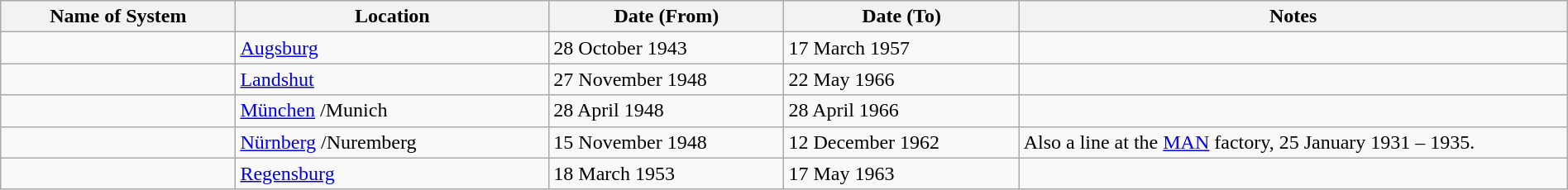<table class="wikitable" style="width:100%;">
<tr>
<th style="width:15%;">Name of System</th>
<th style="width:20%;">Location</th>
<th style="width:15%;">Date (From)</th>
<th style="width:15%;">Date (To)</th>
<th style="width:35%;">Notes</th>
</tr>
<tr>
<td> </td>
<td><a href='#'>Augsburg</a></td>
<td>28 October 1943</td>
<td>17 March 1957</td>
<td> </td>
</tr>
<tr>
<td> </td>
<td><a href='#'>Landshut</a></td>
<td>27 November 1948</td>
<td>22 May 1966</td>
<td> </td>
</tr>
<tr>
<td> </td>
<td><a href='#'>München</a> /Munich</td>
<td>28 April 1948</td>
<td>28 April 1966</td>
<td> </td>
</tr>
<tr>
<td> </td>
<td><a href='#'>Nürnberg</a> /Nuremberg</td>
<td>15 November 1948</td>
<td>12 December 1962</td>
<td>Also a line at the <a href='#'>MAN</a> factory, 25 January 1931 – 1935.</td>
</tr>
<tr>
<td> </td>
<td><a href='#'>Regensburg</a></td>
<td>18 March 1953</td>
<td>17 May 1963</td>
<td> </td>
</tr>
</table>
